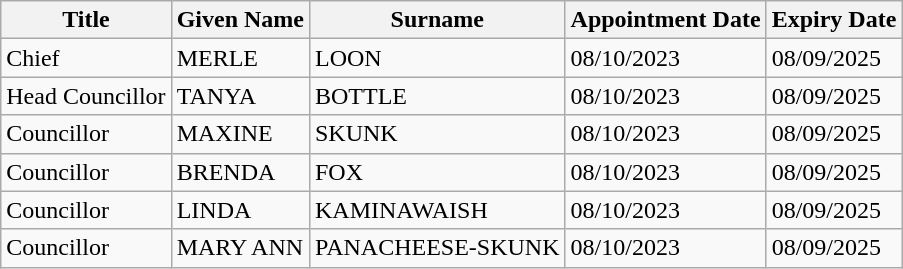<table class="wikitable">
<tr>
<th>Title</th>
<th>Given Name</th>
<th>Surname</th>
<th>Appointment Date</th>
<th>Expiry Date</th>
</tr>
<tr>
<td>Chief</td>
<td>MERLE</td>
<td>LOON</td>
<td>08/10/2023</td>
<td>08/09/2025</td>
</tr>
<tr>
<td>Head Councillor</td>
<td>TANYA</td>
<td>BOTTLE</td>
<td>08/10/2023</td>
<td>08/09/2025</td>
</tr>
<tr>
<td>Councillor</td>
<td>MAXINE</td>
<td>SKUNK</td>
<td>08/10/2023</td>
<td>08/09/2025</td>
</tr>
<tr>
<td>Councillor</td>
<td>BRENDA</td>
<td>FOX</td>
<td>08/10/2023</td>
<td>08/09/2025</td>
</tr>
<tr>
<td>Councillor</td>
<td>LINDA</td>
<td>KAMINAWAISH</td>
<td>08/10/2023</td>
<td>08/09/2025</td>
</tr>
<tr>
<td>Councillor</td>
<td>MARY ANN</td>
<td>PANACHEESE-SKUNK</td>
<td>08/10/2023</td>
<td>08/09/2025</td>
</tr>
</table>
